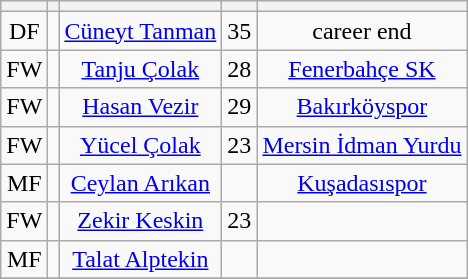<table class="wikitable sortable" style="text-align: center">
<tr>
<th></th>
<th></th>
<th></th>
<th></th>
<th></th>
</tr>
<tr>
<td>DF</td>
<td></td>
<td><a href='#'>Cüneyt Tanman</a></td>
<td>35</td>
<td>career end</td>
</tr>
<tr>
<td>FW</td>
<td></td>
<td><a href='#'>Tanju Çolak</a></td>
<td>28</td>
<td><a href='#'>Fenerbahçe SK</a></td>
</tr>
<tr>
<td>FW</td>
<td></td>
<td><a href='#'>Hasan Vezir</a></td>
<td>29</td>
<td><a href='#'>Bakırköyspor</a></td>
</tr>
<tr>
<td>FW</td>
<td></td>
<td><a href='#'>Yücel Çolak</a></td>
<td>23</td>
<td><a href='#'>Mersin İdman Yurdu</a></td>
</tr>
<tr>
<td>MF</td>
<td></td>
<td><a href='#'>Ceylan Arıkan</a></td>
<td></td>
<td><a href='#'>Kuşadasıspor</a></td>
</tr>
<tr>
<td>FW</td>
<td></td>
<td><a href='#'>Zekir Keskin</a></td>
<td>23</td>
<td></td>
</tr>
<tr>
<td>MF</td>
<td></td>
<td><a href='#'>Talat Alptekin</a></td>
<td></td>
<td></td>
</tr>
<tr>
</tr>
</table>
